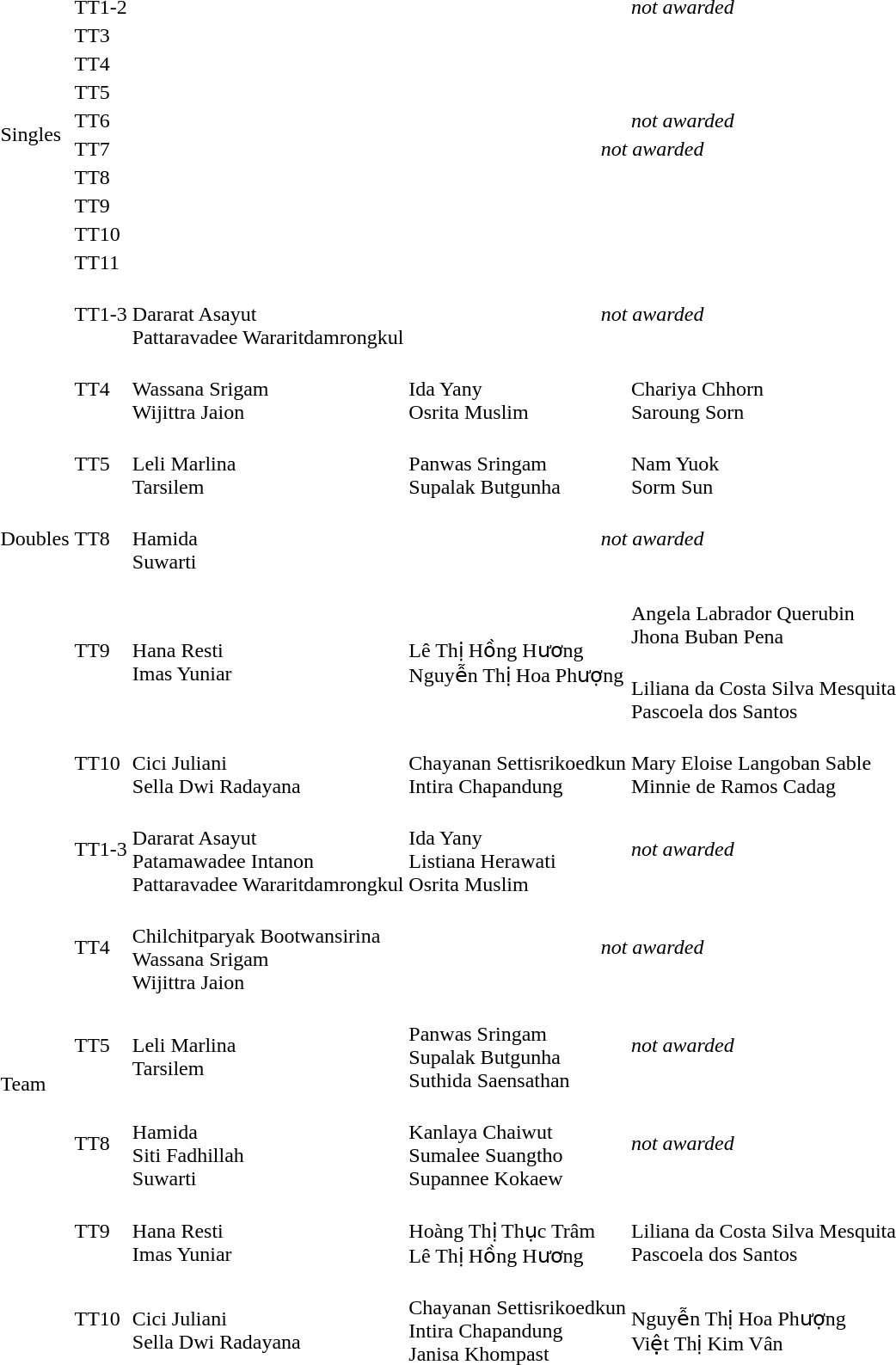<table>
<tr>
<td rowspan="16">Singles</td>
<td>TT1-2</td>
<td></td>
<td></td>
<td><em>not awarded</em></td>
</tr>
<tr>
<td rowspan=2>TT3</td>
<td rowspan=2></td>
<td rowspan=2 nowrap=true></td>
<td></td>
</tr>
<tr>
<td></td>
</tr>
<tr>
<td rowspan=2>TT4</td>
<td rowspan=2></td>
<td rowspan=2></td>
<td></td>
</tr>
<tr>
<td></td>
</tr>
<tr>
<td rowspan=2>TT5</td>
<td rowspan=2></td>
<td rowspan=2></td>
<td></td>
</tr>
<tr>
<td></td>
</tr>
<tr>
<td>TT6</td>
<td></td>
<td></td>
<td><em>not awarded</em></td>
</tr>
<tr>
<td>TT7</td>
<td></td>
<td colspan="2" align=center><em>not awarded</em></td>
</tr>
<tr>
<td rowspan=2>TT8</td>
<td rowspan=2></td>
<td rowspan=2></td>
<td></td>
</tr>
<tr>
<td></td>
</tr>
<tr>
<td rowspan=2>TT9</td>
<td rowspan=2></td>
<td rowspan=2></td>
<td></td>
</tr>
<tr>
<td></td>
</tr>
<tr>
<td rowspan=2>TT10</td>
<td rowspan=2></td>
<td rowspan=2></td>
<td></td>
</tr>
<tr>
<td></td>
</tr>
<tr>
<td>TT11</td>
<td></td>
<td></td>
<td></td>
</tr>
<tr>
<td rowspan="7">Doubles</td>
<td>TT1-3</td>
<td nowrap=true><br>Dararat Asayut<br>Pattaravadee Wararitdamrongkul</td>
<td colspan="2" align=center><em>not awarded</em></td>
</tr>
<tr>
<td>TT4</td>
<td><br>Wassana Srigam<br>Wijittra Jaion</td>
<td><br>Ida Yany<br>Osrita Muslim</td>
<td><br>Chariya Chhorn<br>Saroung Sorn</td>
</tr>
<tr>
<td>TT5</td>
<td><br>Leli Marlina<br>Tarsilem</td>
<td><br>Panwas Sringam<br>Supalak Butgunha</td>
<td><br>Nam Yuok<br>Sorm Sun</td>
</tr>
<tr>
<td>TT8</td>
<td><br>Hamida<br>Suwarti</td>
<td colspan="2" align=center><em>not awarded</em></td>
</tr>
<tr>
<td rowspan=2>TT9</td>
<td rowspan=2><br>Hana Resti<br>Imas Yuniar</td>
<td rowspan=2><br>Lê Thị Hồng Hương<br>Nguyễn Thị Hoa Phượng</td>
<td><br>Angela Labrador Querubin<br>Jhona Buban Pena</td>
</tr>
<tr>
<td><br>Liliana da Costa Silva Mesquita<br>Pascoela dos Santos</td>
</tr>
<tr>
<td>TT10</td>
<td><br>Cici Juliani<br>Sella Dwi Radayana</td>
<td><br>Chayanan Settisrikoedkun<br>Intira Chapandung</td>
<td><br>Mary Eloise Langoban Sable<br>Minnie de Ramos Cadag</td>
</tr>
<tr>
<td rowspan="6">Team</td>
<td>TT1-3</td>
<td nowrap=true><br>Dararat Asayut<br>Patamawadee Intanon<br>Pattaravadee Wararitdamrongkul</td>
<td><br>Ida Yany<br>Listiana Herawati<br>Osrita Muslim</td>
<td><em>not awarded</em></td>
</tr>
<tr>
<td>TT4</td>
<td><br>Chilchitparyak Bootwansirina<br>Wassana Srigam<br>Wijittra Jaion</td>
<td colspan="2" align=center><em>not awarded</em></td>
</tr>
<tr>
<td>TT5</td>
<td><br>Leli Marlina<br>Tarsilem</td>
<td><br>Panwas Sringam<br>Supalak Butgunha<br>Suthida Saensathan</td>
<td><em>not awarded</em></td>
</tr>
<tr>
<td>TT8</td>
<td><br>Hamida<br>Siti Fadhillah<br>Suwarti</td>
<td><br>Kanlaya Chaiwut<br>Sumalee Suangtho<br>Supannee Kokaew</td>
<td><em>not awarded</em></td>
</tr>
<tr>
<td>TT9</td>
<td><br>Hana Resti<br>Imas Yuniar</td>
<td><br>Hoàng Thị Thục Trâm<br>Lê Thị Hồng Hương</td>
<td><br>Liliana da Costa Silva Mesquita<br>Pascoela dos Santos</td>
</tr>
<tr>
<td>TT10</td>
<td><br>Cici Juliani<br>Sella Dwi Radayana</td>
<td><br>Chayanan Settisrikoedkun<br>Intira Chapandung<br>Janisa Khompast</td>
<td><br>Nguyễn Thị Hoa Phượng<br>Việt Thị Kim Vân</td>
</tr>
</table>
